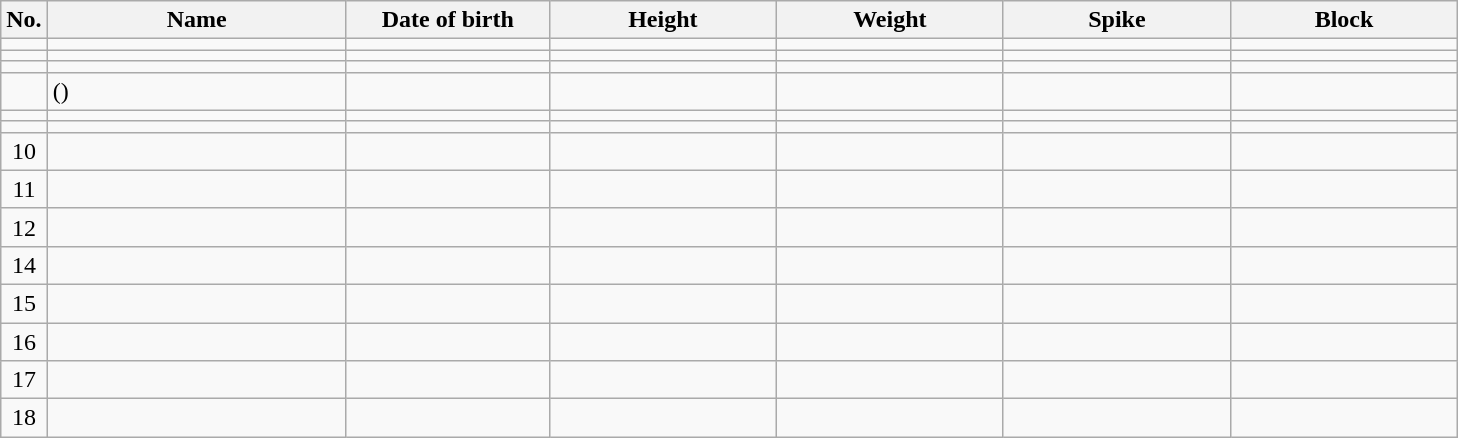<table class="wikitable sortable" style="font-size:100%; text-align:center;">
<tr>
<th>No.</th>
<th style="width:12em">Name</th>
<th style="width:8em">Date of birth</th>
<th style="width:9em">Height</th>
<th style="width:9em">Weight</th>
<th style="width:9em">Spike</th>
<th style="width:9em">Block</th>
</tr>
<tr>
<td></td>
<td align=left> </td>
<td align=right></td>
<td></td>
<td></td>
<td></td>
<td></td>
</tr>
<tr>
<td></td>
<td align=left> </td>
<td align=right></td>
<td></td>
<td></td>
<td></td>
<td></td>
</tr>
<tr>
<td></td>
<td align=left> </td>
<td align=right></td>
<td></td>
<td></td>
<td></td>
<td></td>
</tr>
<tr>
<td></td>
<td align=left>  ()</td>
<td align=right></td>
<td></td>
<td></td>
<td></td>
<td></td>
</tr>
<tr>
<td></td>
<td align=left> </td>
<td align=right></td>
<td></td>
<td></td>
<td></td>
<td></td>
</tr>
<tr>
<td></td>
<td align=left> </td>
<td align=right></td>
<td></td>
<td></td>
<td></td>
<td></td>
</tr>
<tr>
<td>10</td>
<td align=left> </td>
<td align=right></td>
<td></td>
<td></td>
<td></td>
<td></td>
</tr>
<tr>
<td>11</td>
<td align=left> </td>
<td align=right></td>
<td></td>
<td></td>
<td></td>
<td></td>
</tr>
<tr>
<td>12</td>
<td align=left> </td>
<td align=right></td>
<td></td>
<td></td>
<td></td>
<td></td>
</tr>
<tr>
<td>14</td>
<td align=left> </td>
<td align=right></td>
<td></td>
<td></td>
<td></td>
<td></td>
</tr>
<tr>
<td>15</td>
<td align=left> </td>
<td align=right></td>
<td></td>
<td></td>
<td></td>
<td></td>
</tr>
<tr>
<td>16</td>
<td align=left> </td>
<td align=right></td>
<td></td>
<td></td>
<td></td>
<td></td>
</tr>
<tr>
<td>17</td>
<td align=left> </td>
<td align=right></td>
<td></td>
<td></td>
<td></td>
<td></td>
</tr>
<tr>
<td>18</td>
<td align=left> </td>
<td align=right></td>
<td></td>
<td></td>
<td></td>
<td></td>
</tr>
</table>
